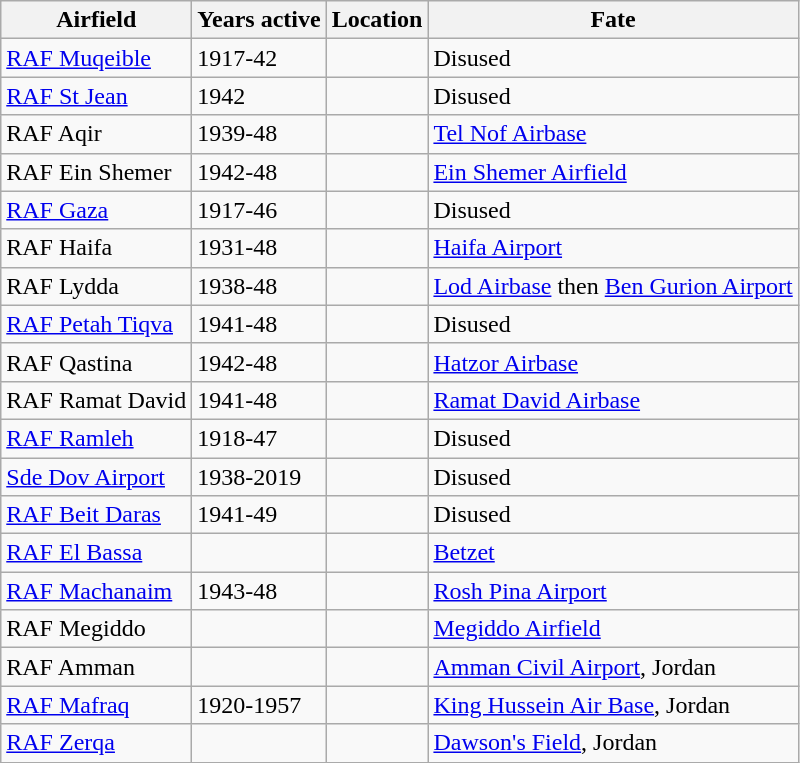<table class="wikitable sortable">
<tr>
<th>Airfield</th>
<th>Years active</th>
<th>Location</th>
<th>Fate</th>
</tr>
<tr>
<td><a href='#'>RAF Muqeible</a></td>
<td>1917-42</td>
<td></td>
<td>Disused</td>
</tr>
<tr>
<td><a href='#'>RAF St Jean</a></td>
<td>1942</td>
<td></td>
<td>Disused</td>
</tr>
<tr>
<td>RAF Aqir</td>
<td>1939-48</td>
<td></td>
<td><a href='#'>Tel Nof Airbase</a></td>
</tr>
<tr>
<td>RAF Ein Shemer</td>
<td>1942-48</td>
<td></td>
<td><a href='#'>Ein Shemer Airfield</a></td>
</tr>
<tr>
<td><a href='#'>RAF Gaza</a></td>
<td>1917-46</td>
<td></td>
<td>Disused</td>
</tr>
<tr>
<td>RAF Haifa</td>
<td>1931-48</td>
<td></td>
<td><a href='#'>Haifa Airport</a></td>
</tr>
<tr>
<td>RAF Lydda</td>
<td>1938-48</td>
<td></td>
<td><a href='#'>Lod Airbase</a> then <a href='#'>Ben Gurion Airport</a></td>
</tr>
<tr>
<td><a href='#'>RAF Petah Tiqva</a></td>
<td>1941-48</td>
<td></td>
<td>Disused</td>
</tr>
<tr>
<td>RAF Qastina</td>
<td>1942-48</td>
<td></td>
<td><a href='#'>Hatzor Airbase</a></td>
</tr>
<tr>
<td>RAF Ramat David</td>
<td>1941-48</td>
<td></td>
<td><a href='#'>Ramat David Airbase</a></td>
</tr>
<tr>
<td><a href='#'>RAF Ramleh</a></td>
<td>1918-47</td>
<td></td>
<td>Disused</td>
</tr>
<tr>
<td><a href='#'>Sde Dov Airport</a></td>
<td>1938-2019</td>
<td></td>
<td>Disused</td>
</tr>
<tr>
<td><a href='#'>RAF Beit Daras</a></td>
<td>1941-49</td>
<td></td>
<td>Disused</td>
</tr>
<tr>
<td><a href='#'>RAF El Bassa</a></td>
<td></td>
<td></td>
<td><a href='#'>Betzet</a></td>
</tr>
<tr>
<td><a href='#'>RAF Machanaim</a></td>
<td>1943-48</td>
<td></td>
<td><a href='#'>Rosh Pina Airport</a></td>
</tr>
<tr>
<td>RAF Megiddo</td>
<td></td>
<td></td>
<td><a href='#'>Megiddo Airfield</a></td>
</tr>
<tr>
<td>RAF Amman</td>
<td></td>
<td></td>
<td><a href='#'>Amman Civil Airport</a>, Jordan</td>
</tr>
<tr>
<td><a href='#'>RAF Mafraq</a></td>
<td>1920-1957</td>
<td></td>
<td><a href='#'>King Hussein Air Base</a>, Jordan</td>
</tr>
<tr>
<td><a href='#'>RAF Zerqa</a></td>
<td></td>
<td></td>
<td><a href='#'>Dawson's Field</a>, Jordan</td>
</tr>
</table>
